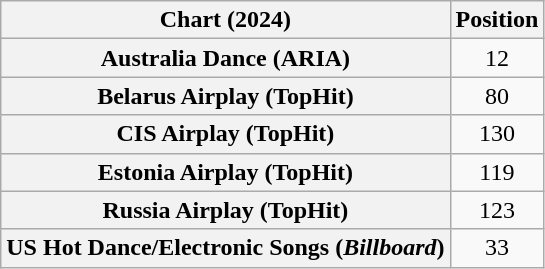<table class="wikitable sortable plainrowheaders" style="text-align:center">
<tr>
<th scope="col">Chart (2024)</th>
<th scope="col">Position</th>
</tr>
<tr>
<th scope="row">Australia Dance (ARIA)</th>
<td>12</td>
</tr>
<tr>
<th scope="row">Belarus Airplay (TopHit)</th>
<td>80</td>
</tr>
<tr>
<th scope="row">CIS Airplay (TopHit)</th>
<td>130</td>
</tr>
<tr>
<th scope="row">Estonia Airplay (TopHit)</th>
<td>119</td>
</tr>
<tr>
<th scope="row">Russia Airplay (TopHit)</th>
<td>123</td>
</tr>
<tr>
<th scope="row">US Hot Dance/Electronic Songs (<em>Billboard</em>)</th>
<td>33</td>
</tr>
</table>
